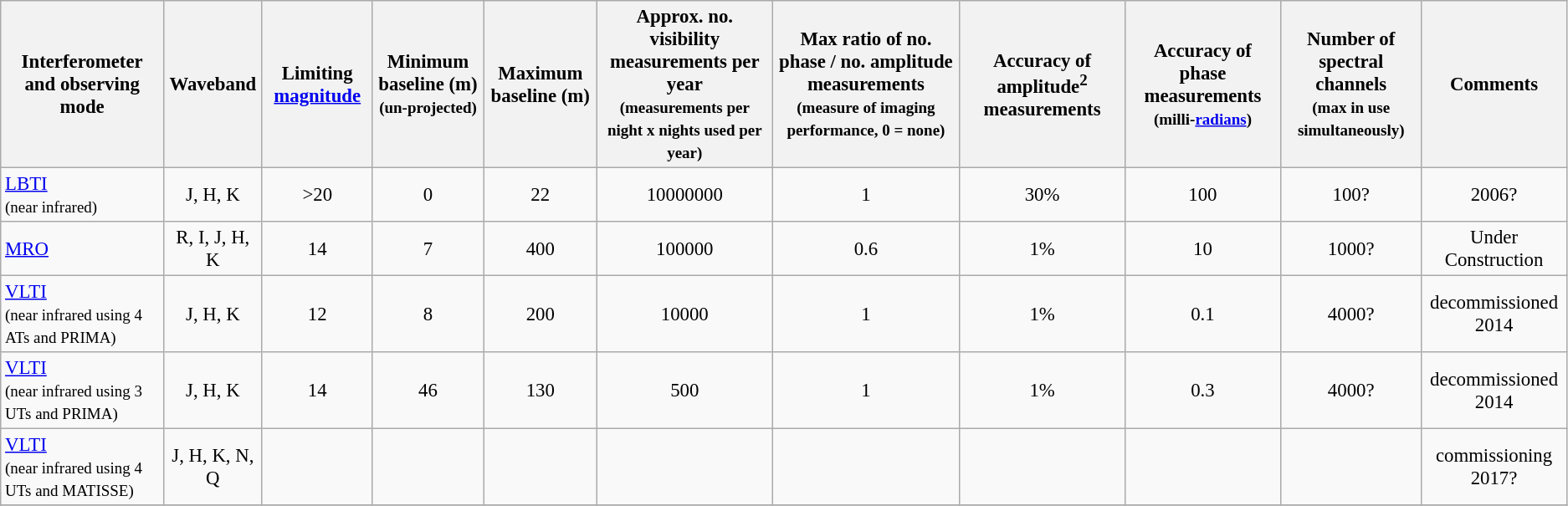<table class="wikitable" style="font-size:95%; text-align:center;">
<tr>
<th>Interferometer and observing mode</th>
<th>Waveband</th>
<th>Limiting <a href='#'>magnitude</a></th>
<th>Minimum baseline (m)<br><small>(un-projected)</small></th>
<th>Maximum baseline (m)</th>
<th>Approx. no. visibility measurements per year<br><small>(measurements per night x nights used per year)</small></th>
<th>Max ratio of no. phase / no. amplitude measurements<br><small>(measure of imaging performance, 0 = none)</small></th>
<th>Accuracy of amplitude<sup>2</sup> measurements</th>
<th>Accuracy of phase measurements<br><small>(milli-<a href='#'>radians</a>)</small></th>
<th>Number of spectral channels<br><small>(max in use simultaneously)</small></th>
<th>Comments</th>
</tr>
<tr>
<td align="left"><a href='#'>LBTI</a><br><small>(near infrared)</small></td>
<td>J, H, K</td>
<td>>20</td>
<td>0</td>
<td>22</td>
<td>10000000</td>
<td>1</td>
<td>30%</td>
<td>100</td>
<td>100?</td>
<td>2006?</td>
</tr>
<tr>
<td align="left"><a href='#'>MRO</a></td>
<td>R, I, J, H, K</td>
<td>14</td>
<td>7</td>
<td>400</td>
<td>100000</td>
<td>0.6</td>
<td>1%</td>
<td>10</td>
<td>1000?</td>
<td>Under Construction</td>
</tr>
<tr>
<td align="left"><a href='#'>VLTI</a><br><small>(near infrared using 4 ATs and PRIMA)</small></td>
<td>J, H, K</td>
<td>12</td>
<td>8</td>
<td>200</td>
<td>10000</td>
<td>1</td>
<td>1%</td>
<td>0.1</td>
<td>4000?</td>
<td>decommissioned 2014</td>
</tr>
<tr>
<td align="left"><a href='#'>VLTI</a><br><small>(near infrared using 3 UTs and PRIMA)</small></td>
<td>J, H, K</td>
<td>14</td>
<td>46</td>
<td>130</td>
<td>500</td>
<td>1</td>
<td>1%</td>
<td>0.3</td>
<td>4000?</td>
<td>decommissioned 2014</td>
</tr>
<tr>
<td align="left"><a href='#'>VLTI</a><br><small>(near infrared using 4 UTs and MATISSE)</small></td>
<td>J, H, K, N, Q</td>
<td></td>
<td></td>
<td></td>
<td></td>
<td></td>
<td></td>
<td></td>
<td></td>
<td>commissioning 2017?</td>
</tr>
<tr>
</tr>
</table>
